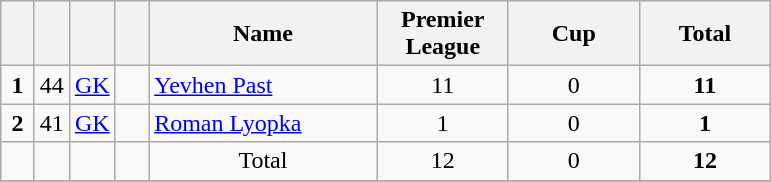<table class="wikitable" style="text-align:center">
<tr>
<th width=15></th>
<th width=15></th>
<th width=15></th>
<th width=15></th>
<th width=145>Name</th>
<th width=80><strong>Premier League</strong></th>
<th width=80><strong>Cup</strong></th>
<th width=80>Total</th>
</tr>
<tr>
<td><strong>1</strong></td>
<td>44</td>
<td><a href='#'>GK</a></td>
<td></td>
<td align=left><a href='#'>Yevhen Past</a></td>
<td>11</td>
<td>0</td>
<td><strong>11</strong></td>
</tr>
<tr>
<td><strong>2</strong></td>
<td>41</td>
<td><a href='#'>GK</a></td>
<td></td>
<td align=left><a href='#'>Roman Lyopka</a></td>
<td>1</td>
<td>0</td>
<td><strong>1</strong></td>
</tr>
<tr>
<td></td>
<td></td>
<td></td>
<td></td>
<td>Total</td>
<td>12</td>
<td>0</td>
<td><strong>12</strong></td>
</tr>
<tr>
</tr>
</table>
